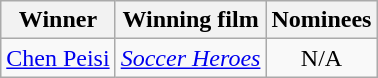<table class="wikitable">
<tr>
<th>Winner</th>
<th>Winning film</th>
<th>Nominees</th>
</tr>
<tr>
<td><a href='#'>Chen Peisi</a></td>
<td><em><a href='#'>Soccer Heroes</a></em></td>
<td align="center" valign="top">N/A</td>
</tr>
</table>
